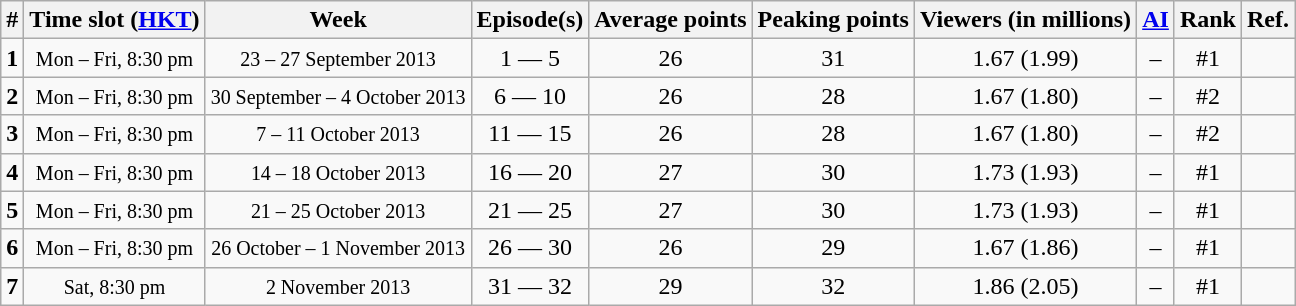<table class="wikitable" style="text-align:center;">
<tr>
<th>#</th>
<th>Time slot (<a href='#'>HKT</a>)</th>
<th>Week</th>
<th>Episode(s)</th>
<th>Average points</th>
<th>Peaking points</th>
<th>Viewers (in millions)</th>
<th><a href='#'>AI</a></th>
<th>Rank</th>
<th>Ref.</th>
</tr>
<tr>
<td><strong>1</strong></td>
<td><small>Mon – Fri, 8:30 pm</small></td>
<td><small>23 – 27 September 2013</small></td>
<td>1 — 5</td>
<td>26</td>
<td>31</td>
<td>1.67 (1.99)</td>
<td>–</td>
<td>#1</td>
<td></td>
</tr>
<tr>
<td><strong>2</strong></td>
<td><small>Mon – Fri, 8:30 pm</small></td>
<td><small>30 September – 4 October 2013</small></td>
<td>6 — 10</td>
<td>26</td>
<td>28</td>
<td>1.67 (1.80)</td>
<td>–</td>
<td>#2</td>
<td></td>
</tr>
<tr>
<td><strong>3</strong></td>
<td><small>Mon – Fri, 8:30 pm</small></td>
<td><small>7 – 11 October 2013</small></td>
<td>11 — 15</td>
<td>26</td>
<td>28</td>
<td>1.67 (1.80)</td>
<td>–</td>
<td>#2</td>
<td></td>
</tr>
<tr>
<td><strong>4</strong></td>
<td><small>Mon – Fri, 8:30 pm</small></td>
<td><small>14 – 18 October 2013</small></td>
<td>16 — 20</td>
<td>27</td>
<td>30</td>
<td>1.73 (1.93)</td>
<td>–</td>
<td>#1</td>
<td></td>
</tr>
<tr>
<td><strong>5</strong></td>
<td><small>Mon – Fri, 8:30 pm</small></td>
<td><small>21 – 25 October 2013</small></td>
<td>21 — 25</td>
<td>27</td>
<td>30</td>
<td>1.73 (1.93)</td>
<td>–</td>
<td>#1</td>
<td></td>
</tr>
<tr>
<td><strong>6</strong></td>
<td><small>Mon – Fri, 8:30 pm</small></td>
<td><small>26 October – 1 November 2013</small></td>
<td>26 — 30</td>
<td>26</td>
<td>29</td>
<td>1.67 (1.86)</td>
<td>–</td>
<td>#1</td>
<td></td>
</tr>
<tr>
<td><strong>7</strong></td>
<td><small>Sat, 8:30 pm</small></td>
<td><small>2 November 2013</small></td>
<td>31 — 32</td>
<td>29</td>
<td>32</td>
<td>1.86 (2.05)</td>
<td>–</td>
<td>#1</td>
<td></td>
</tr>
</table>
